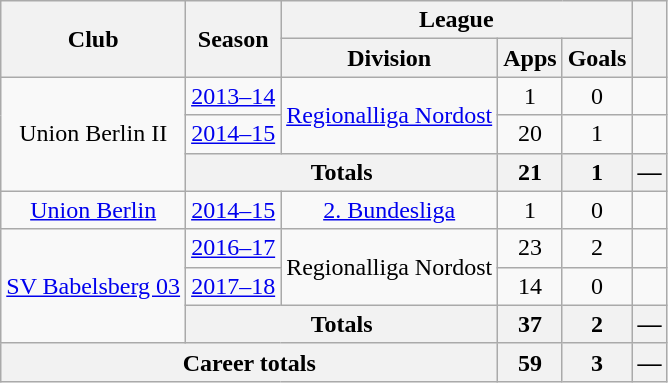<table class="wikitable" Style="text-align: center">
<tr>
<th rowspan="2">Club</th>
<th rowspan="2">Season</th>
<th colspan="3">League</th>
<th rowspan="2"></th>
</tr>
<tr>
<th>Division</th>
<th>Apps</th>
<th>Goals</th>
</tr>
<tr>
<td rowspan="3">Union Berlin II</td>
<td><a href='#'>2013–14</a></td>
<td rowspan="2"><a href='#'>Regionalliga Nordost</a></td>
<td>1</td>
<td>0</td>
<td></td>
</tr>
<tr>
<td><a href='#'>2014–15</a></td>
<td>20</td>
<td>1</td>
<td></td>
</tr>
<tr>
<th colspan="2">Totals</th>
<th>21</th>
<th>1</th>
<th>—</th>
</tr>
<tr>
<td><a href='#'>Union Berlin</a></td>
<td><a href='#'>2014–15</a></td>
<td><a href='#'>2. Bundesliga</a></td>
<td>1</td>
<td>0</td>
<td></td>
</tr>
<tr>
<td rowspan="3"><a href='#'>SV Babelsberg 03</a></td>
<td><a href='#'>2016–17</a></td>
<td rowspan="2">Regionalliga Nordost</td>
<td>23</td>
<td>2</td>
<td></td>
</tr>
<tr>
<td><a href='#'>2017–18</a></td>
<td>14</td>
<td>0</td>
<td></td>
</tr>
<tr>
<th colspan="2">Totals</th>
<th>37</th>
<th>2</th>
<th>—</th>
</tr>
<tr>
<th colspan="3">Career totals</th>
<th>59</th>
<th>3</th>
<th>—</th>
</tr>
</table>
